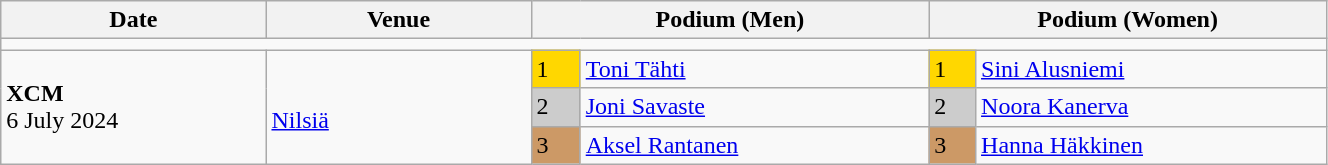<table class="wikitable" width=70%>
<tr>
<th>Date</th>
<th width=20%>Venue</th>
<th colspan=2 width=30%>Podium (Men)</th>
<th colspan=2 width=30%>Podium (Women)</th>
</tr>
<tr>
<td colspan=6></td>
</tr>
<tr>
<td rowspan=3><strong>XCM</strong> <br> 6 July 2024</td>
<td rowspan=3><br><a href='#'>Nilsiä</a></td>
<td bgcolor=FFD700>1</td>
<td><a href='#'>Toni Tähti</a></td>
<td bgcolor=FFD700>1</td>
<td><a href='#'>Sini Alusniemi</a></td>
</tr>
<tr>
<td bgcolor=CCCCCC>2</td>
<td><a href='#'>Joni Savaste</a></td>
<td bgcolor=CCCCCC>2</td>
<td><a href='#'>Noora Kanerva</a></td>
</tr>
<tr>
<td bgcolor=CC9966>3</td>
<td><a href='#'>Aksel Rantanen</a></td>
<td bgcolor=CC9966>3</td>
<td><a href='#'>Hanna Häkkinen</a></td>
</tr>
</table>
